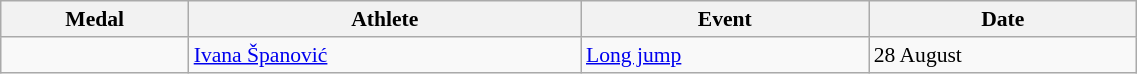<table class="wikitable" style="font-size:90%" width=60%>
<tr>
<th>Medal</th>
<th>Athlete</th>
<th>Event</th>
<th>Date</th>
</tr>
<tr>
<td></td>
<td><a href='#'>Ivana Španović</a></td>
<td><a href='#'>Long jump</a></td>
<td>28 August</td>
</tr>
</table>
